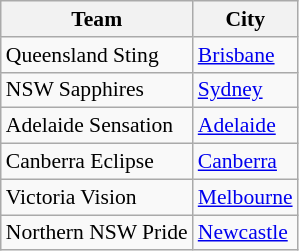<table class="wikitable" style="font-size:90%;">
<tr>
<th>Team</th>
<th>City</th>
</tr>
<tr>
<td>Queensland Sting</td>
<td><a href='#'>Brisbane</a></td>
</tr>
<tr>
<td>NSW Sapphires</td>
<td><a href='#'>Sydney</a></td>
</tr>
<tr>
<td>Adelaide Sensation</td>
<td><a href='#'>Adelaide</a></td>
</tr>
<tr>
<td>Canberra Eclipse</td>
<td><a href='#'>Canberra</a></td>
</tr>
<tr>
<td>Victoria Vision</td>
<td><a href='#'>Melbourne</a></td>
</tr>
<tr>
<td>Northern NSW Pride</td>
<td><a href='#'>Newcastle</a></td>
</tr>
</table>
